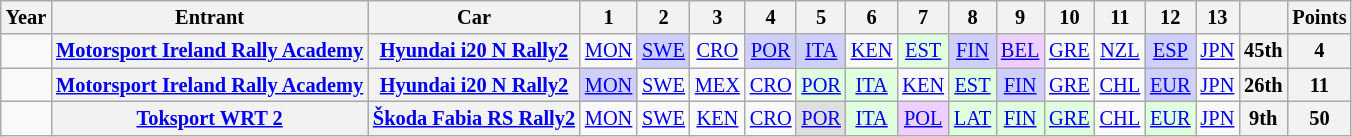<table class="wikitable" style="text-align:center; font-size:85%">
<tr>
<th>Year</th>
<th>Entrant</th>
<th>Car</th>
<th>1</th>
<th>2</th>
<th>3</th>
<th>4</th>
<th>5</th>
<th>6</th>
<th>7</th>
<th>8</th>
<th>9</th>
<th>10</th>
<th>11</th>
<th>12</th>
<th>13</th>
<th></th>
<th>Points</th>
</tr>
<tr>
<td></td>
<th nowrap><a href='#'>Motorsport Ireland Rally Academy</a></th>
<th nowrap><a href='#'>Hyundai i20 N Rally2</a></th>
<td><a href='#'>MON</a></td>
<td style="background:#CFCFFF"><a href='#'>SWE</a><br></td>
<td><a href='#'>CRO</a></td>
<td style="background:#CFCFFF"><a href='#'>POR</a><br></td>
<td style="background:#CFCFFF"><a href='#'>ITA</a><br></td>
<td><a href='#'>KEN</a></td>
<td style="background:#DFFFDF"><a href='#'>EST</a><br></td>
<td style="background:#CFCFFF"><a href='#'>FIN</a><br></td>
<td style="background:#EFCFFF"><a href='#'>BEL</a><br></td>
<td><a href='#'>GRE</a></td>
<td><a href='#'>NZL</a></td>
<td style="background:#CFCFFF"><a href='#'>ESP</a><br></td>
<td><a href='#'>JPN</a></td>
<th>45th</th>
<th>4</th>
</tr>
<tr>
<td></td>
<th nowrap><a href='#'>Motorsport Ireland Rally Academy</a></th>
<th nowrap><a href='#'>Hyundai i20 N Rally2</a></th>
<td style="background:#CFCFFF"><a href='#'>MON</a><br></td>
<td><a href='#'>SWE</a></td>
<td><a href='#'>MEX</a></td>
<td><a href='#'>CRO</a></td>
<td style="background:#DFFFDF"><a href='#'>POR</a><br></td>
<td style="background:#DFFFDF"><a href='#'>ITA</a><br></td>
<td><a href='#'>KEN</a></td>
<td style="background:#DFFFDF"><a href='#'>EST</a><br></td>
<td style="background:#CFCFFF"><a href='#'>FIN</a><br></td>
<td><a href='#'>GRE</a></td>
<td><a href='#'>CHL</a></td>
<td style="background:#CFCFFF"><a href='#'>EUR</a><br></td>
<td><a href='#'>JPN</a></td>
<th>26th</th>
<th>11</th>
</tr>
<tr>
<td></td>
<th nowrap><a href='#'>Toksport WRT 2</a></th>
<th nowrap><a href='#'>Škoda Fabia RS Rally2</a></th>
<td><a href='#'>MON</a></td>
<td><a href='#'>SWE</a></td>
<td><a href='#'>KEN</a></td>
<td><a href='#'>CRO</a></td>
<td style="background:#DFDFDF"><a href='#'>POR</a><br></td>
<td style="background:#DFFFDF"><a href='#'>ITA</a><br></td>
<td style="background:#EFCFFF"><a href='#'>POL</a><br></td>
<td style="background:#DFFFDF"><a href='#'>LAT</a><br></td>
<td style="background:#DFFFDF"><a href='#'>FIN</a><br></td>
<td style="background:#DFFFDF"><a href='#'>GRE</a><br></td>
<td><a href='#'>CHL</a></td>
<td style="background:#DFFFDF"><a href='#'>EUR</a><br></td>
<td><a href='#'>JPN</a></td>
<th>9th</th>
<th>50</th>
</tr>
</table>
